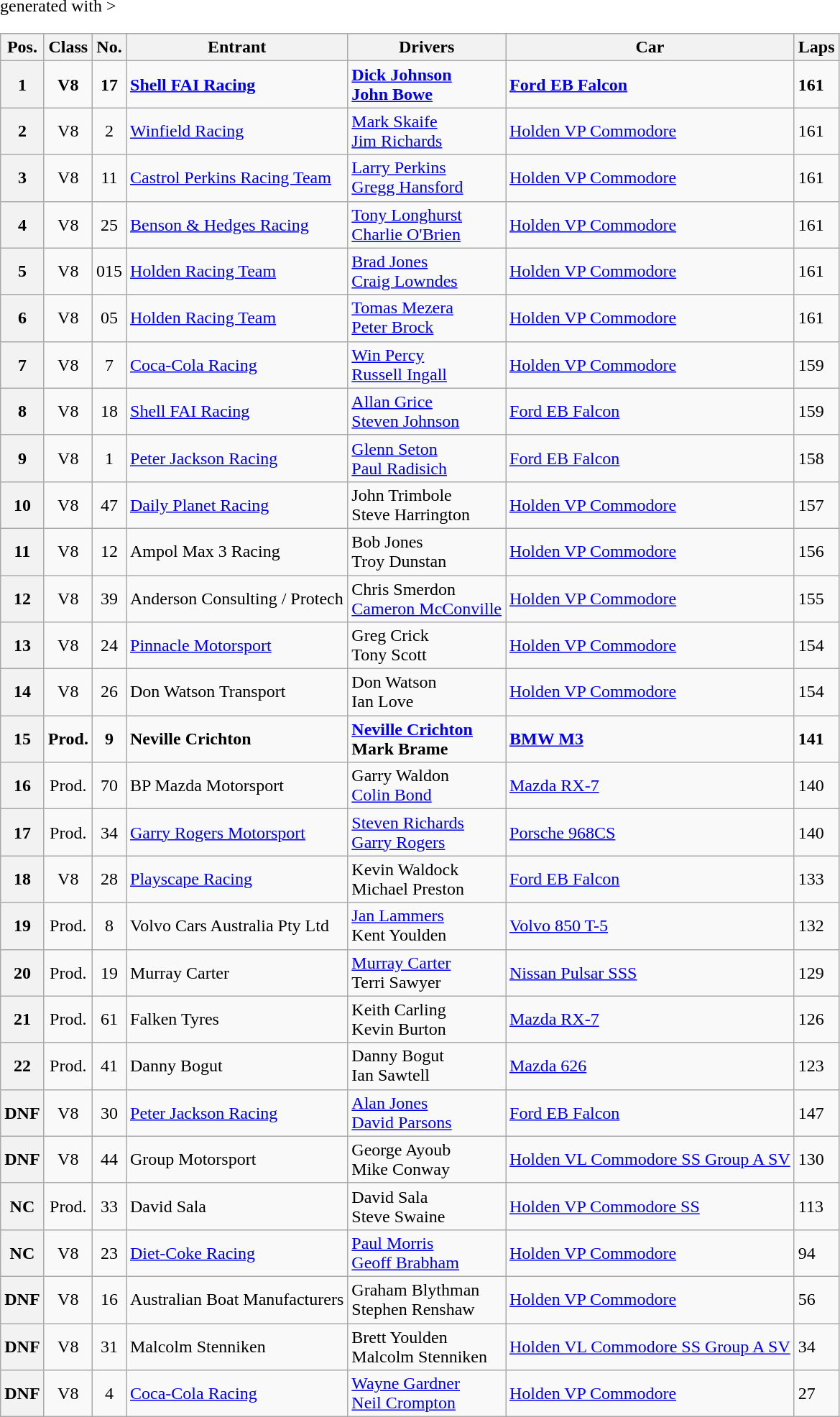<table class="wikitable" <hiddentext>generated with >
<tr>
<th>Pos.</th>
<th>Class</th>
<th>No.</th>
<th>Entrant</th>
<th>Drivers</th>
<th>Car</th>
<th>Laps</th>
</tr>
<tr style="font-weight:bold">
<th>1</th>
<td align="center">V8</td>
<td align="center">17</td>
<td><a href='#'>Shell FAI Racing</a></td>
<td> <a href='#'>Dick Johnson</a><br> <a href='#'>John Bowe</a></td>
<td><a href='#'>Ford EB Falcon</a></td>
<td>161</td>
</tr>
<tr>
<th>2</th>
<td align="center">V8</td>
<td align="center">2</td>
<td><a href='#'>Winfield Racing</a></td>
<td> <a href='#'>Mark Skaife</a><br> <a href='#'>Jim Richards</a></td>
<td><a href='#'>Holden VP Commodore</a></td>
<td>161</td>
</tr>
<tr>
<th>3</th>
<td align="center">V8</td>
<td align="center">11</td>
<td><a href='#'>Castrol Perkins Racing Team</a></td>
<td> <a href='#'>Larry Perkins</a><br> <a href='#'>Gregg Hansford</a></td>
<td><a href='#'>Holden VP Commodore</a></td>
<td>161</td>
</tr>
<tr>
<th>4</th>
<td align="center">V8</td>
<td align="center">25</td>
<td><a href='#'>Benson & Hedges Racing</a></td>
<td> <a href='#'>Tony Longhurst</a><br> <a href='#'>Charlie O'Brien</a></td>
<td><a href='#'>Holden VP Commodore</a></td>
<td>161</td>
</tr>
<tr>
<th>5</th>
<td align="center">V8</td>
<td align="center">015</td>
<td><a href='#'>Holden Racing Team</a></td>
<td> <a href='#'>Brad Jones</a><br> <a href='#'>Craig Lowndes</a></td>
<td><a href='#'>Holden VP Commodore</a></td>
<td>161</td>
</tr>
<tr>
<th>6</th>
<td align="center">V8</td>
<td align="center">05</td>
<td><a href='#'>Holden Racing Team</a></td>
<td> <a href='#'>Tomas Mezera</a><br> <a href='#'>Peter Brock</a></td>
<td><a href='#'>Holden VP Commodore</a></td>
<td>161</td>
</tr>
<tr>
<th>7</th>
<td align="center">V8</td>
<td align="center">7</td>
<td><a href='#'>Coca-Cola Racing</a></td>
<td> <a href='#'>Win Percy</a><br> <a href='#'>Russell Ingall</a></td>
<td><a href='#'>Holden VP Commodore</a></td>
<td>159</td>
</tr>
<tr>
<th>8</th>
<td align="center">V8</td>
<td align="center">18</td>
<td><a href='#'>Shell FAI Racing</a></td>
<td> <a href='#'>Allan Grice</a><br> <a href='#'>Steven Johnson</a></td>
<td><a href='#'>Ford EB Falcon</a></td>
<td>159</td>
</tr>
<tr>
<th>9</th>
<td align="center">V8</td>
<td align="center">1</td>
<td><a href='#'>Peter Jackson Racing</a></td>
<td> <a href='#'>Glenn Seton</a><br> <a href='#'>Paul Radisich</a></td>
<td><a href='#'>Ford EB Falcon</a></td>
<td>158</td>
</tr>
<tr>
<th>10</th>
<td align="center">V8</td>
<td align="center">47</td>
<td><a href='#'>Daily Planet Racing</a></td>
<td> John Trimbole<br> Steve Harrington</td>
<td><a href='#'>Holden VP Commodore</a></td>
<td>157</td>
</tr>
<tr>
<th>11</th>
<td align="center">V8</td>
<td align="center">12</td>
<td>Ampol Max 3 Racing</td>
<td> Bob Jones<br> Troy Dunstan</td>
<td><a href='#'>Holden VP Commodore</a></td>
<td>156</td>
</tr>
<tr>
<th>12</th>
<td align="center">V8</td>
<td align="center">39</td>
<td>Anderson Consulting / Protech</td>
<td> Chris Smerdon<br> <a href='#'>Cameron McConville</a></td>
<td><a href='#'>Holden VP Commodore</a></td>
<td>155</td>
</tr>
<tr>
<th>13</th>
<td align="center">V8</td>
<td align="center">24</td>
<td><a href='#'>Pinnacle Motorsport</a></td>
<td> Greg Crick<br> Tony Scott</td>
<td><a href='#'>Holden VP Commodore</a></td>
<td>154</td>
</tr>
<tr>
<th>14</th>
<td align="center">V8</td>
<td align="center">26</td>
<td>Don Watson Transport</td>
<td> Don Watson<br> Ian Love</td>
<td><a href='#'>Holden VP Commodore</a></td>
<td>154</td>
</tr>
<tr style="font-weight:bold">
<th>15</th>
<td align="center">Prod.</td>
<td align="center">9</td>
<td>Neville Crichton</td>
<td> <a href='#'>Neville Crichton</a><br> Mark Brame</td>
<td><a href='#'>BMW M3</a></td>
<td>141</td>
</tr>
<tr>
<th>16</th>
<td align="center">Prod.</td>
<td align="center">70</td>
<td>BP Mazda Motorsport</td>
<td> Garry Waldon<br> <a href='#'>Colin Bond</a></td>
<td><a href='#'>Mazda RX-7</a></td>
<td>140</td>
</tr>
<tr>
<th>17</th>
<td align="center">Prod.</td>
<td align="center">34</td>
<td><a href='#'>Garry Rogers Motorsport</a></td>
<td> <a href='#'>Steven Richards</a><br> <a href='#'>Garry Rogers</a></td>
<td><a href='#'>Porsche 968CS</a></td>
<td>140</td>
</tr>
<tr>
<th>18</th>
<td align="center">V8</td>
<td align="center">28</td>
<td><a href='#'>Playscape Racing</a></td>
<td> Kevin Waldock<br> Michael Preston</td>
<td><a href='#'>Ford EB Falcon</a></td>
<td>133</td>
</tr>
<tr>
<th>19</th>
<td align="center">Prod.</td>
<td align="center">8</td>
<td>Volvo Cars Australia Pty Ltd</td>
<td> <a href='#'>Jan Lammers</a><br> Kent Youlden</td>
<td><a href='#'>Volvo 850 T-5</a></td>
<td>132</td>
</tr>
<tr>
<th>20</th>
<td align="center">Prod.</td>
<td align="center">19</td>
<td>Murray Carter</td>
<td> <a href='#'>Murray Carter</a><br> Terri Sawyer</td>
<td><a href='#'>Nissan Pulsar SSS</a></td>
<td>129</td>
</tr>
<tr>
<th>21</th>
<td align="center">Prod.</td>
<td align="center">61</td>
<td>Falken Tyres</td>
<td> Keith Carling<br> Kevin Burton</td>
<td><a href='#'>Mazda RX-7</a></td>
<td>126</td>
</tr>
<tr>
<th>22</th>
<td align="center">Prod.</td>
<td align="center">41</td>
<td>Danny Bogut</td>
<td> Danny Bogut<br> Ian Sawtell</td>
<td><a href='#'>Mazda 626</a></td>
<td>123</td>
</tr>
<tr>
<th>DNF</th>
<td align="center">V8</td>
<td align="center">30</td>
<td><a href='#'>Peter Jackson Racing</a></td>
<td> <a href='#'>Alan Jones</a><br> <a href='#'>David Parsons</a></td>
<td><a href='#'>Ford EB Falcon</a></td>
<td>147</td>
</tr>
<tr>
<th>DNF</th>
<td align="center">V8</td>
<td align="center">44</td>
<td>Group Motorsport</td>
<td> George Ayoub<br> Mike Conway</td>
<td><a href='#'>Holden VL Commodore SS Group A SV</a></td>
<td>130</td>
</tr>
<tr>
<th>NC</th>
<td align="center">Prod.</td>
<td align="center">33</td>
<td>David Sala</td>
<td> David Sala<br> Steve Swaine</td>
<td><a href='#'>Holden VP Commodore SS</a></td>
<td>113</td>
</tr>
<tr>
<th>NC</th>
<td align="center">V8</td>
<td align="center">23</td>
<td><a href='#'>Diet-Coke Racing</a></td>
<td> <a href='#'>Paul Morris</a><br> <a href='#'>Geoff Brabham</a></td>
<td><a href='#'>Holden VP Commodore</a></td>
<td>94</td>
</tr>
<tr>
<th>DNF</th>
<td align="center">V8</td>
<td align="center">16</td>
<td>Australian Boat Manufacturers</td>
<td> Graham Blythman<br> Stephen Renshaw</td>
<td><a href='#'>Holden VP Commodore</a></td>
<td>56</td>
</tr>
<tr>
<th>DNF</th>
<td align="center">V8</td>
<td align="center">31</td>
<td>Malcolm Stenniken</td>
<td> Brett Youlden<br> Malcolm Stenniken</td>
<td><a href='#'>Holden VL Commodore SS Group A SV</a></td>
<td>34</td>
</tr>
<tr>
<th>DNF</th>
<td align="center">V8</td>
<td align="center">4</td>
<td><a href='#'>Coca-Cola Racing</a></td>
<td> <a href='#'>Wayne Gardner</a><br> <a href='#'>Neil Crompton</a></td>
<td><a href='#'>Holden VP Commodore</a></td>
<td>27</td>
</tr>
</table>
